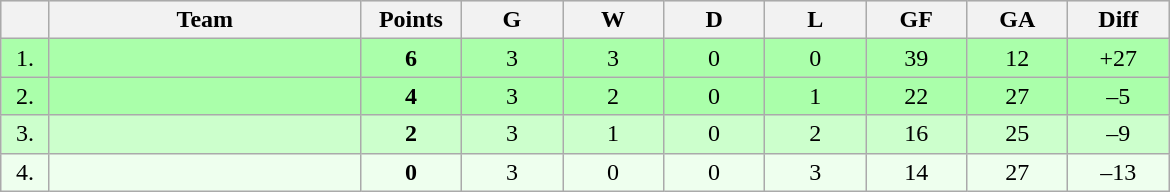<table class=wikitable style="text-align:center">
<tr bgcolor="#DCDCDC">
<th width="25"></th>
<th width="200">Team</th>
<th width="60">Points</th>
<th width="60">G</th>
<th width="60">W</th>
<th width="60">D</th>
<th width="60">L</th>
<th width="60">GF</th>
<th width="60">GA</th>
<th width="60">Diff</th>
</tr>
<tr bgcolor=#AAFFAA>
<td>1.</td>
<td align=left></td>
<td><strong>6</strong></td>
<td>3</td>
<td>3</td>
<td>0</td>
<td>0</td>
<td>39</td>
<td>12</td>
<td>+27</td>
</tr>
<tr bgcolor=#AAFFAA>
<td>2.</td>
<td align=left></td>
<td><strong>4</strong></td>
<td>3</td>
<td>2</td>
<td>0</td>
<td>1</td>
<td>22</td>
<td>27</td>
<td>–5</td>
</tr>
<tr bgcolor=#CCFFCC>
<td>3.</td>
<td align=left></td>
<td><strong>2</strong></td>
<td>3</td>
<td>1</td>
<td>0</td>
<td>2</td>
<td>16</td>
<td>25</td>
<td>–9</td>
</tr>
<tr bgcolor=#EEFFEE>
<td>4.</td>
<td align=left></td>
<td><strong>0</strong></td>
<td>3</td>
<td>0</td>
<td>0</td>
<td>3</td>
<td>14</td>
<td>27</td>
<td>–13</td>
</tr>
</table>
